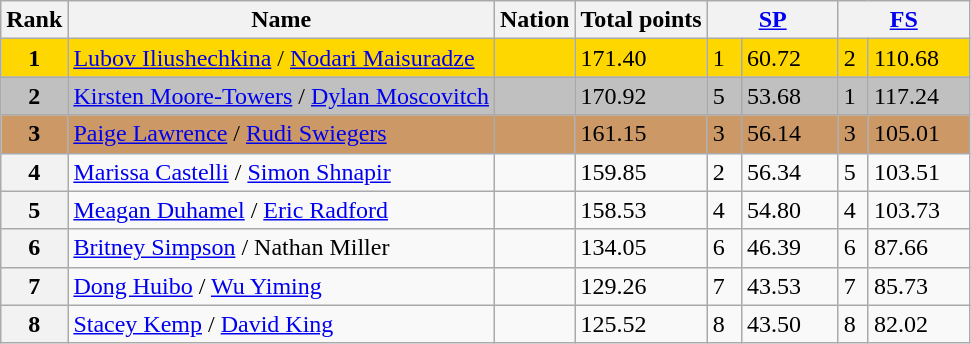<table class="wikitable sortable">
<tr>
<th>Rank</th>
<th>Name</th>
<th>Nation</th>
<th>Total points</th>
<th colspan="2" width="80px"><a href='#'>SP</a></th>
<th colspan="2" width="80px"><a href='#'>FS</a></th>
</tr>
<tr bgcolor="gold">
<td align="center"><strong>1</strong></td>
<td><a href='#'>Lubov Iliushechkina</a> / <a href='#'>Nodari Maisuradze</a></td>
<td></td>
<td>171.40</td>
<td>1</td>
<td>60.72</td>
<td>2</td>
<td>110.68</td>
</tr>
<tr bgcolor="silver">
<td align="center"><strong>2</strong></td>
<td><a href='#'>Kirsten Moore-Towers</a> / <a href='#'>Dylan Moscovitch</a></td>
<td></td>
<td>170.92</td>
<td>5</td>
<td>53.68</td>
<td>1</td>
<td>117.24</td>
</tr>
<tr bgcolor="cc9966">
<td align="center"><strong>3</strong></td>
<td><a href='#'>Paige Lawrence</a> / <a href='#'>Rudi Swiegers</a></td>
<td></td>
<td>161.15</td>
<td>3</td>
<td>56.14</td>
<td>3</td>
<td>105.01</td>
</tr>
<tr>
<th>4</th>
<td><a href='#'>Marissa Castelli</a> / <a href='#'>Simon Shnapir</a></td>
<td></td>
<td>159.85</td>
<td>2</td>
<td>56.34</td>
<td>5</td>
<td>103.51</td>
</tr>
<tr>
<th>5</th>
<td><a href='#'>Meagan Duhamel</a> / <a href='#'>Eric Radford</a></td>
<td></td>
<td>158.53</td>
<td>4</td>
<td>54.80</td>
<td>4</td>
<td>103.73</td>
</tr>
<tr>
<th>6</th>
<td><a href='#'>Britney Simpson</a> / Nathan Miller</td>
<td></td>
<td>134.05</td>
<td>6</td>
<td>46.39</td>
<td>6</td>
<td>87.66</td>
</tr>
<tr>
<th>7</th>
<td><a href='#'>Dong Huibo</a> / <a href='#'>Wu Yiming</a></td>
<td></td>
<td>129.26</td>
<td>7</td>
<td>43.53</td>
<td>7</td>
<td>85.73</td>
</tr>
<tr>
<th>8</th>
<td><a href='#'>Stacey Kemp</a> / <a href='#'>David King</a></td>
<td></td>
<td>125.52</td>
<td>8</td>
<td>43.50</td>
<td>8</td>
<td>82.02</td>
</tr>
</table>
